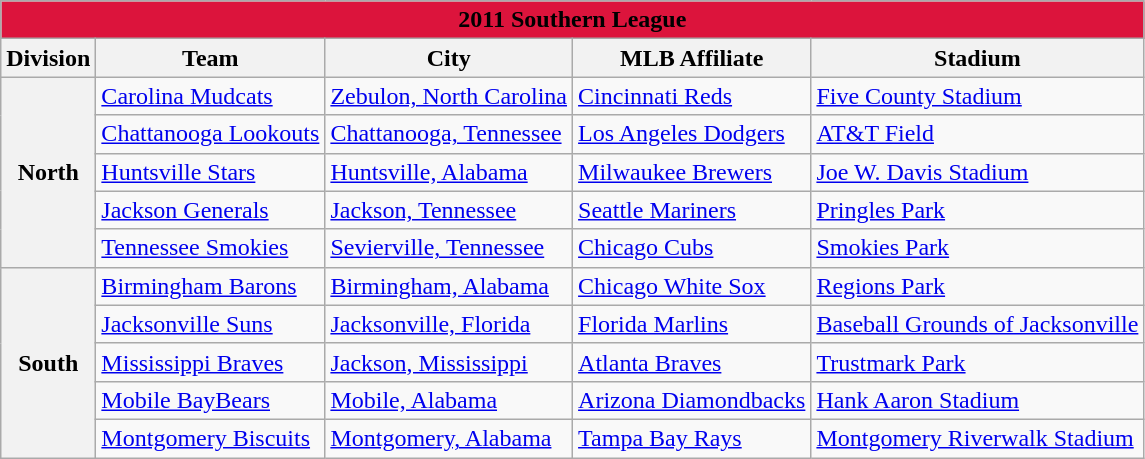<table class="wikitable" style="width:auto">
<tr>
<td bgcolor="#DC143C" align="center" colspan="7"><strong><span>2011 Southern League</span></strong></td>
</tr>
<tr>
<th>Division</th>
<th>Team</th>
<th>City</th>
<th>MLB Affiliate</th>
<th>Stadium</th>
</tr>
<tr>
<th rowspan="5">North</th>
<td><a href='#'>Carolina Mudcats</a></td>
<td><a href='#'>Zebulon, North Carolina</a></td>
<td><a href='#'>Cincinnati Reds</a></td>
<td><a href='#'>Five County Stadium</a></td>
</tr>
<tr>
<td><a href='#'>Chattanooga Lookouts</a></td>
<td><a href='#'>Chattanooga, Tennessee</a></td>
<td><a href='#'>Los Angeles Dodgers</a></td>
<td><a href='#'>AT&T Field</a></td>
</tr>
<tr>
<td><a href='#'>Huntsville Stars</a></td>
<td><a href='#'>Huntsville, Alabama</a></td>
<td><a href='#'>Milwaukee Brewers</a></td>
<td><a href='#'>Joe W. Davis Stadium</a></td>
</tr>
<tr>
<td><a href='#'>Jackson Generals</a></td>
<td><a href='#'>Jackson, Tennessee</a></td>
<td><a href='#'>Seattle Mariners</a></td>
<td><a href='#'>Pringles Park</a></td>
</tr>
<tr>
<td><a href='#'>Tennessee Smokies</a></td>
<td><a href='#'>Sevierville, Tennessee</a></td>
<td><a href='#'>Chicago Cubs</a></td>
<td><a href='#'>Smokies Park</a></td>
</tr>
<tr>
<th rowspan="5">South</th>
<td><a href='#'>Birmingham Barons</a></td>
<td><a href='#'>Birmingham, Alabama</a></td>
<td><a href='#'>Chicago White Sox</a></td>
<td><a href='#'>Regions Park</a></td>
</tr>
<tr>
<td><a href='#'>Jacksonville Suns</a></td>
<td><a href='#'>Jacksonville, Florida</a></td>
<td><a href='#'>Florida Marlins</a></td>
<td><a href='#'>Baseball Grounds of Jacksonville</a></td>
</tr>
<tr>
<td><a href='#'>Mississippi Braves</a></td>
<td><a href='#'>Jackson, Mississippi</a></td>
<td><a href='#'>Atlanta Braves</a></td>
<td><a href='#'>Trustmark Park</a></td>
</tr>
<tr>
<td><a href='#'>Mobile BayBears</a></td>
<td><a href='#'>Mobile, Alabama</a></td>
<td><a href='#'>Arizona Diamondbacks</a></td>
<td><a href='#'>Hank Aaron Stadium</a></td>
</tr>
<tr>
<td><a href='#'>Montgomery Biscuits</a></td>
<td><a href='#'>Montgomery, Alabama</a></td>
<td><a href='#'>Tampa Bay Rays</a></td>
<td><a href='#'>Montgomery Riverwalk Stadium</a></td>
</tr>
</table>
